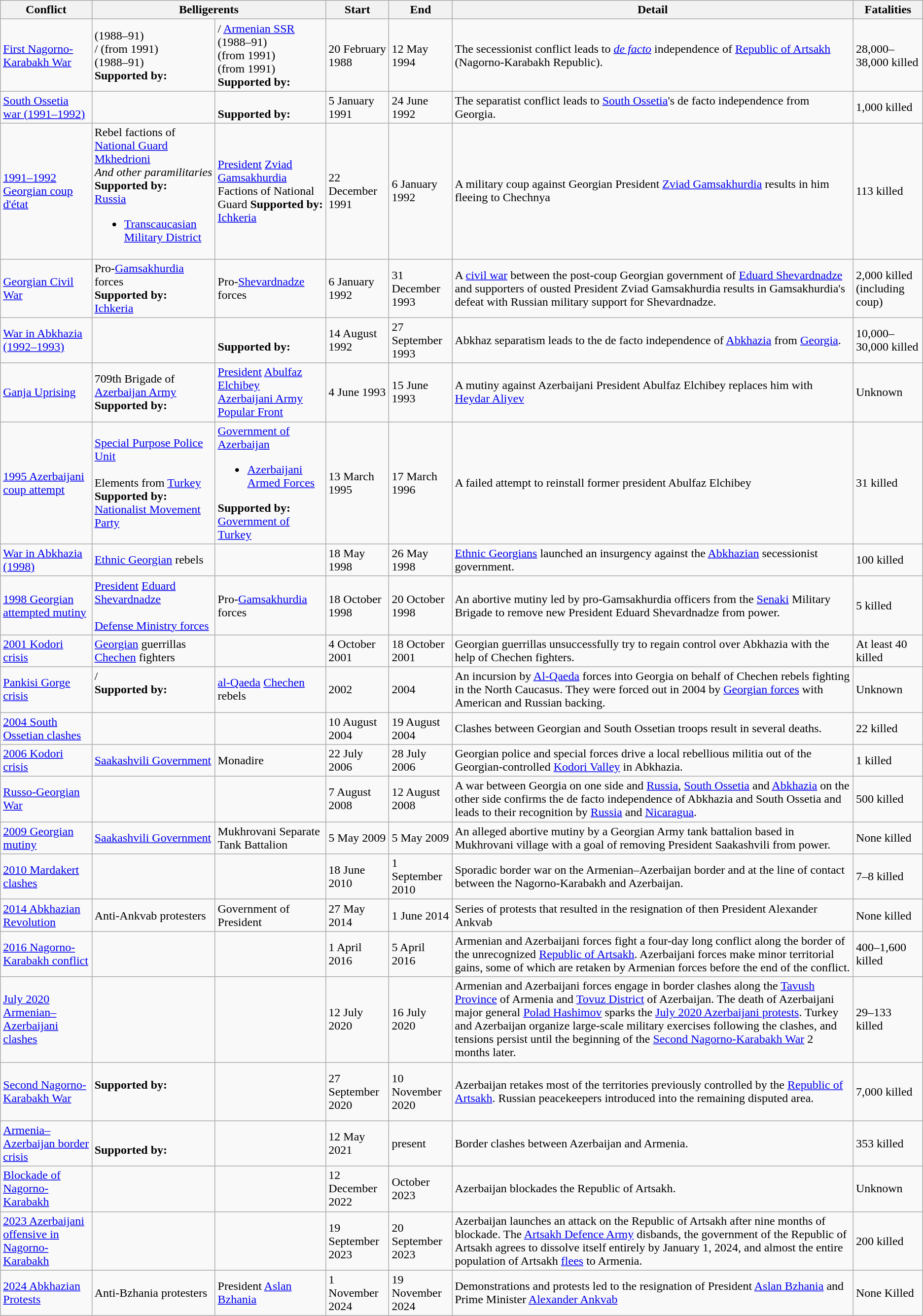<table class="sortable wikitable">
<tr bgcolor="#ececec" valign=top>
<th>Conflict</th>
<th colspan=2>Belligerents</th>
<th>Start</th>
<th>End</th>
<th>Detail</th>
<th>Fatalities</th>
</tr>
<tr>
<td><a href='#'>First Nagorno-Karabakh War</a></td>
<td> (1988–91)<br>/ (from 1991)<br> (1988–91)<br><strong>Supported by:</strong> <br> </td>
<td>/ <a href='#'>Armenian SSR</a> (1988–91)<br> (from 1991)<br> (from 1991)<br><strong>Supported by:</strong><br></td>
<td>20 February 1988</td>
<td>12 May 1994</td>
<td>The secessionist conflict leads to <em><a href='#'>de facto</a></em> independence of <a href='#'>Republic of Artsakh</a> (Nagorno-Karabakh Republic).</td>
<td>28,000–38,000 killed</td>
</tr>
<tr>
<td><a href='#'>South Ossetia war (1991–1992)</a></td>
<td></td>
<td><br><strong>Supported by:</strong><br></td>
<td>5 January 1991</td>
<td>24 June 1992</td>
<td>The separatist conflict leads to <a href='#'>South Ossetia</a>'s de facto independence from Georgia.</td>
<td>1,000 killed</td>
</tr>
<tr>
<td><a href='#'>1991–1992 Georgian coup d'état</a></td>
<td> Rebel factions of <a href='#'>National Guard</a><br> <a href='#'>Mkhedrioni</a><br>
<em>And other paramilitaries</em>
<strong>Supported by:</strong><br>
 <a href='#'>Russia</a><ul><li><a href='#'>Transcaucasian Military District</a></li></ul></td>
<td> <a href='#'>President</a> <a href='#'>Zviad Gamsakhurdia</a><br> Factions of National Guard
<strong>Supported by:</strong><br>
 <a href='#'>Ichkeria</a></td>
<td>22 December 1991</td>
<td>6 January 1992</td>
<td>A military coup against Georgian President <a href='#'>Zviad Gamsakhurdia</a> results in him fleeing to Chechnya</td>
<td>113 killed</td>
</tr>
<tr>
<td><a href='#'>Georgian Civil War</a><br></td>
<td> Pro-<a href='#'>Gamsakhurdia</a> forces<br><strong>Supported by:</strong><br> <a href='#'>Ichkeria</a></td>
<td> Pro-<a href='#'>Shevardnadze</a> forces </td>
<td>6 January 1992</td>
<td>31 December 1993</td>
<td>A <a href='#'>civil war</a> between the post-coup Georgian government of <a href='#'>Eduard Shevardnadze</a> and supporters of ousted President Zviad Gamsakhurdia results in Gamsakhurdia's defeat with Russian military support for Shevardnadze.</td>
<td>2,000 killed (including coup)</td>
</tr>
<tr>
<td><a href='#'>War in Abkhazia (1992–1993)</a></td>
<td></td>
<td><br><strong>Supported by:</strong><br></td>
<td>14 August 1992</td>
<td>27 September 1993</td>
<td>Abkhaz separatism leads to the de facto independence of <a href='#'>Abkhazia</a> from <a href='#'>Georgia</a>.</td>
<td>10,000–30,000 killed</td>
</tr>
<tr>
<td><a href='#'>Ganja Uprising</a></td>
<td> 709th Brigade of <a href='#'>Azerbaijan Army</a><br><strong>Supported by:</strong><br></td>
<td> <a href='#'>President</a> <a href='#'>Abulfaz Elchibey</a><br> <a href='#'>Azerbaijani Army</a><br>
 <a href='#'>Popular Front</a></td>
<td>4 June 1993</td>
<td>15 June 1993</td>
<td>A mutiny against Azerbaijani President Abulfaz Elchibey replaces him with <a href='#'>Heydar Aliyev</a></td>
<td>Unknown</td>
</tr>
<tr>
<td><a href='#'>1995 Azerbaijani coup attempt</a></td>
<td> <a href='#'>Special Purpose Police Unit</a><br><br> Elements from <a href='#'>Turkey</a><br>
<strong>Supported by:</strong><br> <a href='#'>Nationalist Movement Party</a></td>
<td> <a href='#'>Government of Azerbaijan</a><br><ul><li><a href='#'>Azerbaijani Armed Forces</a></li></ul><strong>Supported by:</strong><br> <a href='#'>Government of Turkey</a></td>
<td>13 March 1995</td>
<td>17 March 1996</td>
<td>A failed attempt to reinstall former president Abulfaz Elchibey</td>
<td>31 killed</td>
</tr>
<tr>
<td><a href='#'>War in Abkhazia (1998)</a></td>
<td> <a href='#'>Ethnic Georgian</a> rebels</td>
<td></td>
<td>18 May 1998</td>
<td>26 May 1998</td>
<td><a href='#'>Ethnic Georgians</a> launched an insurgency against the <a href='#'>Abkhazian</a> secessionist government.</td>
<td>100 killed</td>
</tr>
<tr>
<td><a href='#'>1998 Georgian attempted mutiny</a></td>
<td> <a href='#'>President</a> <a href='#'>Eduard Shevardnadze</a><br><br><a href='#'>Defense Ministry forces</a></td>
<td> Pro-<a href='#'>Gamsakhurdia</a> forces</td>
<td>18 October 1998</td>
<td>20 October 1998</td>
<td>An abortive mutiny led by pro-Gamsakhurdia officers from the <a href='#'>Senaki</a> Military Brigade to remove new President Eduard Shevardnadze from power.</td>
<td>5 killed</td>
</tr>
<tr>
<td><a href='#'>2001 Kodori crisis</a></td>
<td> <a href='#'>Georgian</a> guerrillas<br> <a href='#'>Chechen</a> fighters</td>
<td></td>
<td>4 October 2001</td>
<td>18 October 2001</td>
<td>Georgian guerrillas unsuccessfully try to regain control over Abkhazia with the help of Chechen fighters.</td>
<td>At least 40 killed</td>
</tr>
<tr>
<td><a href='#'>Pankisi Gorge crisis</a></td>
<td>/ <br><strong>Supported by:</strong><br><br></td>
<td> <a href='#'>al-Qaeda</a> <a href='#'>Chechen</a> rebels</td>
<td>2002</td>
<td>2004</td>
<td>An incursion by <a href='#'>Al-Qaeda</a> forces into Georgia on behalf of Chechen rebels fighting in the North Caucasus. They were forced out in 2004 by <a href='#'>Georgian forces</a> with American and Russian backing.</td>
<td>Unknown</td>
</tr>
<tr>
<td><a href='#'>2004 South Ossetian clashes</a></td>
<td></td>
<td><br></td>
<td>10 August 2004</td>
<td>19 August 2004</td>
<td>Clashes between Georgian and South Ossetian troops result in several deaths.</td>
<td>22 killed</td>
</tr>
<tr>
<td><a href='#'>2006 Kodori crisis</a></td>
<td> <a href='#'>Saakashvili Government</a></td>
<td> Monadire</td>
<td>22 July 2006</td>
<td>28 July 2006</td>
<td>Georgian police and special forces drive a local rebellious militia out of the Georgian-controlled <a href='#'>Kodori Valley</a> in Abkhazia.</td>
<td>1 killed</td>
</tr>
<tr>
<td><a href='#'>Russo-Georgian War</a></td>
<td></td>
<td></td>
<td>7 August 2008</td>
<td>12 August 2008</td>
<td>A war between Georgia on one side and <a href='#'>Russia</a>, <a href='#'>South Ossetia</a> and <a href='#'>Abkhazia</a> on the other side confirms the de facto independence of Abkhazia and South Ossetia and leads to their recognition by <a href='#'>Russia</a> and <a href='#'>Nicaragua</a>.</td>
<td>500 killed</td>
</tr>
<tr>
<td><a href='#'>2009 Georgian mutiny</a></td>
<td> <a href='#'>Saakashvili Government</a></td>
<td> Mukhrovani Separate Tank Battalion</td>
<td>5 May 2009</td>
<td>5 May 2009</td>
<td>An alleged abortive mutiny by a Georgian Army tank battalion based in Mukhrovani village with a goal of removing President Saakashvili from power.</td>
<td>None killed</td>
</tr>
<tr>
<td><a href='#'>2010 Mardakert clashes</a></td>
<td></td>
<td></td>
<td>18 June 2010</td>
<td>1 September 2010</td>
<td>Sporadic border war on the Armenian–Azerbaijan border and at the line of contact between the Nagorno-Karabakh and Azerbaijan.</td>
<td>7–8 killed</td>
</tr>
<tr>
<td><a href='#'>2014 Abkhazian Revolution</a></td>
<td>Anti-Ankvab protesters</td>
<td>Government of President</td>
<td>27 May 2014</td>
<td>1 June 2014</td>
<td>Series of protests that resulted in the resignation of then President Alexander Ankvab</td>
<td>None killed</td>
</tr>
<tr>
<td><a href='#'>2016 Nagorno-Karabakh conflict</a></td>
<td></td>
<td></td>
<td>1 April 2016</td>
<td>5 April 2016</td>
<td>Armenian and Azerbaijani forces fight a four-day long conflict along the border of the unrecognized <a href='#'>Republic of Artsakh</a>. Azerbaijani forces make minor territorial gains, some of which are retaken by Armenian forces before the end of the conflict.</td>
<td>400–1,600 killed</td>
</tr>
<tr>
<td><a href='#'>July 2020 Armenian–Azerbaijani clashes</a></td>
<td></td>
<td></td>
<td>12 July 2020</td>
<td>16 July 2020</td>
<td>Armenian and Azerbaijani forces engage in border clashes along the <a href='#'>Tavush Province</a> of Armenia and <a href='#'>Tovuz District</a> of Azerbaijan. The death of Azerbaijani major general <a href='#'>Polad Hashimov</a> sparks the <a href='#'>July 2020 Azerbaijani protests</a>. Turkey and Azerbaijan organize large-scale military exercises following the clashes, and tensions persist until the beginning of the <a href='#'>Second Nagorno-Karabakh War</a> 2 months later.</td>
<td>29–133 killed</td>
</tr>
<tr>
<td><a href='#'>Second Nagorno-Karabakh War</a></td>
<td><br><strong>Supported by:</strong><br><br><br></td>
<td></td>
<td>27 September 2020</td>
<td>10 November 2020</td>
<td>Azerbaijan retakes most of the territories previously controlled by the <a href='#'>Republic of Artsakh</a>. Russian peacekeepers introduced into the remaining disputed area.</td>
<td>7,000 killed</td>
</tr>
<tr>
<td><a href='#'>Armenia–Azerbaijan border crisis</a></td>
<td><br><strong>Supported by:</strong><br></td>
<td></td>
<td>12 May 2021</td>
<td>present</td>
<td>Border clashes between Azerbaijan and Armenia.</td>
<td>353 killed</td>
</tr>
<tr>
<td><a href='#'>Blockade of Nagorno-Karabakh</a></td>
<td></td>
<td></td>
<td>12 December 2022</td>
<td>October 2023</td>
<td>Azerbaijan blockades the Republic of Artsakh.</td>
<td>Unknown</td>
</tr>
<tr>
<td><a href='#'>2023 Azerbaijani offensive in Nagorno-Karabakh</a></td>
<td></td>
<td></td>
<td>19 September 2023</td>
<td>20 September 2023</td>
<td>Azerbaijan launches an attack on the Republic of Artsakh after nine months of blockade. The <a href='#'>Artsakh Defence Army</a> disbands, the government of the Republic of Artsakh agrees to dissolve itself entirely by January 1, 2024, and almost the entire population of Artsakh <a href='#'>flees</a> to Armenia.</td>
<td>200 killed</td>
</tr>
<tr>
<td><a href='#'>2024 Abkhazian Protests</a></td>
<td>Anti-Bzhania protesters</td>
<td>President <a href='#'>Aslan Bzhania</a></td>
<td>1 November 2024</td>
<td>19 November 2024</td>
<td>Demonstrations and protests led to the resignation of President <a href='#'>Aslan Bzhania</a> and Prime Minister <a href='#'>Alexander Ankvab</a></td>
<td>None Killed</td>
</tr>
</table>
